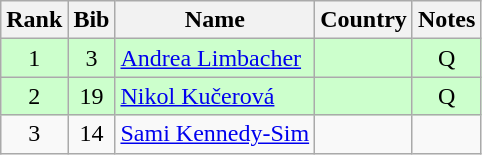<table class="wikitable" style="text-align:center;">
<tr>
<th>Rank</th>
<th>Bib</th>
<th>Name</th>
<th>Country</th>
<th>Notes</th>
</tr>
<tr bgcolor=ccffcc>
<td>1</td>
<td>3</td>
<td align=left><a href='#'>Andrea Limbacher</a></td>
<td align=left></td>
<td>Q</td>
</tr>
<tr bgcolor=ccffcc>
<td>2</td>
<td>19</td>
<td align=left><a href='#'>Nikol Kučerová</a></td>
<td align=left></td>
<td>Q</td>
</tr>
<tr>
<td>3</td>
<td>14</td>
<td align=left><a href='#'>Sami Kennedy-Sim</a></td>
<td align=left></td>
<td></td>
</tr>
</table>
